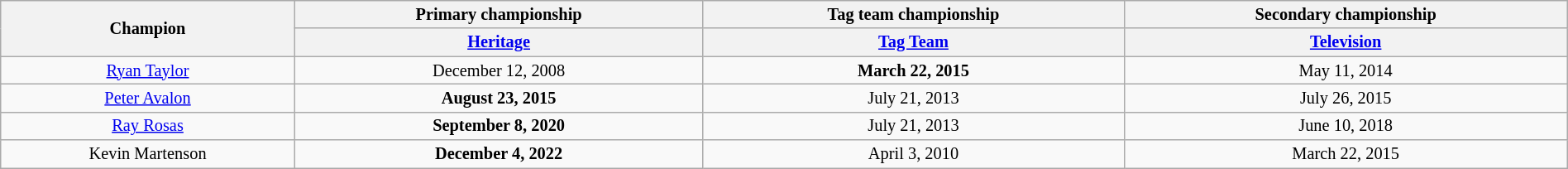<table class="wikitable" style="font-size:85%; text-align:center; width:100%;">
<tr>
<th rowspan=2>Champion</th>
<th>Primary championship</th>
<th>Tag team championship</th>
<th>Secondary championship</th>
</tr>
<tr>
<th><a href='#'>Heritage</a></th>
<th><a href='#'>Tag Team</a></th>
<th><a href='#'>Television</a></th>
</tr>
<tr>
<td><a href='#'>Ryan Taylor</a></td>
<td>December 12, 2008</td>
<td><strong>March 22, 2015</strong><br></td>
<td>May 11, 2014</td>
</tr>
<tr>
<td><a href='#'>Peter Avalon</a></td>
<td><strong>August 23, 2015</strong></td>
<td>July 21, 2013<br></td>
<td>July 26, 2015</td>
</tr>
<tr>
<td><a href='#'>Ray Rosas</a></td>
<td><strong>September 8, 2020</strong></td>
<td>July 21, 2013<br></td>
<td>June 10, 2018</td>
</tr>
<tr>
<td>Kevin Martenson</td>
<td><strong>December 4, 2022</strong></td>
<td>April 3, 2010<br></td>
<td>March 22, 2015</td>
</tr>
</table>
